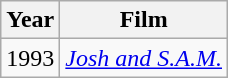<table class="wikitable">
<tr>
<th>Year</th>
<th>Film</th>
</tr>
<tr>
<td>1993</td>
<td><em><a href='#'>Josh and S.A.M.</a></em></td>
</tr>
</table>
